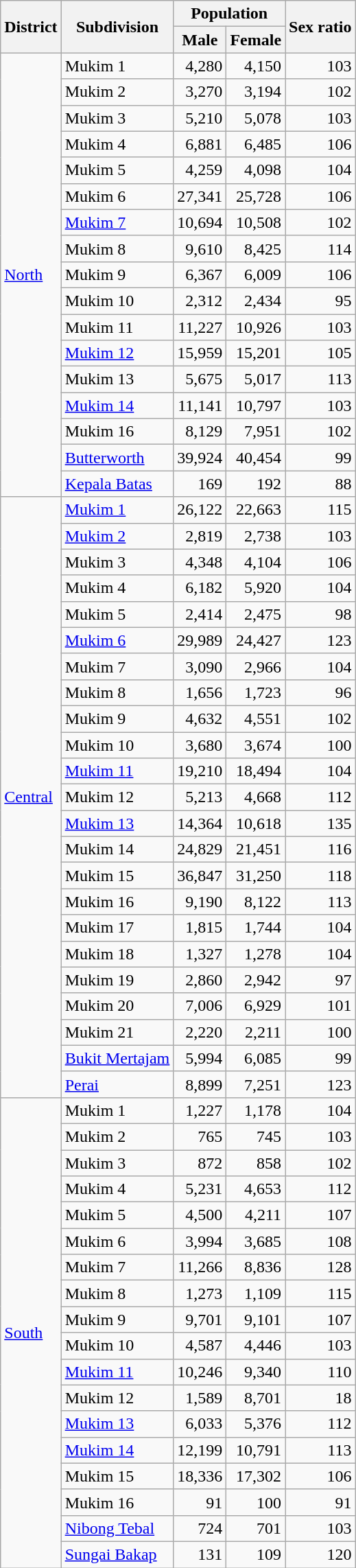<table class="wikitable sortable mw-collapsible">
<tr>
<th rowspan="2">District</th>
<th rowspan="2">Subdivision</th>
<th colspan="2">Population</th>
<th rowspan="2">Sex ratio</th>
</tr>
<tr>
<th>Male</th>
<th>Female</th>
</tr>
<tr>
<td rowspan="17"><a href='#'>North</a></td>
<td>Mukim 1</td>
<td align="right">4,280</td>
<td align="right">4,150</td>
<td align="right">103</td>
</tr>
<tr>
<td>Mukim 2</td>
<td align="right">3,270</td>
<td align="right">3,194</td>
<td align="right">102</td>
</tr>
<tr>
<td>Mukim 3</td>
<td align="right">5,210</td>
<td align="right">5,078</td>
<td align="right">103</td>
</tr>
<tr>
<td>Mukim 4</td>
<td align="right">6,881</td>
<td align="right">6,485</td>
<td align="right">106</td>
</tr>
<tr>
<td>Mukim 5</td>
<td align="right">4,259</td>
<td align="right">4,098</td>
<td align="right">104</td>
</tr>
<tr>
<td>Mukim 6</td>
<td align="right">27,341</td>
<td align="right">25,728</td>
<td align="right">106</td>
</tr>
<tr>
<td><a href='#'>Mukim 7</a></td>
<td align="right">10,694</td>
<td align="right">10,508</td>
<td align="right">102</td>
</tr>
<tr>
<td>Mukim 8</td>
<td align="right">9,610</td>
<td align="right">8,425</td>
<td align="right">114</td>
</tr>
<tr>
<td>Mukim 9</td>
<td align="right">6,367</td>
<td align="right">6,009</td>
<td align="right">106</td>
</tr>
<tr>
<td>Mukim 10</td>
<td align="right">2,312</td>
<td align="right">2,434</td>
<td align="right">95</td>
</tr>
<tr>
<td>Mukim 11</td>
<td align="right">11,227</td>
<td align="right">10,926</td>
<td align="right">103</td>
</tr>
<tr>
<td><a href='#'>Mukim 12</a></td>
<td align="right">15,959</td>
<td align="right">15,201</td>
<td align="right">105</td>
</tr>
<tr>
<td>Mukim 13</td>
<td align="right">5,675</td>
<td align="right">5,017</td>
<td align="right">113</td>
</tr>
<tr>
<td><a href='#'>Mukim 14</a></td>
<td align="right">11,141</td>
<td align="right">10,797</td>
<td align="right">103</td>
</tr>
<tr>
<td>Mukim 16</td>
<td align="right">8,129</td>
<td align="right">7,951</td>
<td align="right">102</td>
</tr>
<tr>
<td><a href='#'>Butterworth</a></td>
<td align="right">39,924</td>
<td align="right">40,454</td>
<td align="right">99</td>
</tr>
<tr>
<td><a href='#'>Kepala Batas</a></td>
<td align="right">169</td>
<td align="right">192</td>
<td align="right">88</td>
</tr>
<tr>
<td rowspan="23"><a href='#'>Central</a></td>
<td><a href='#'>Mukim 1</a></td>
<td align="right">26,122</td>
<td align="right">22,663</td>
<td align="right">115</td>
</tr>
<tr>
<td><a href='#'>Mukim 2</a></td>
<td align="right">2,819</td>
<td align="right">2,738</td>
<td align="right">103</td>
</tr>
<tr>
<td>Mukim 3</td>
<td align="right">4,348</td>
<td align="right">4,104</td>
<td align="right">106</td>
</tr>
<tr>
<td>Mukim 4</td>
<td align="right">6,182</td>
<td align="right">5,920</td>
<td align="right">104</td>
</tr>
<tr>
<td>Mukim 5</td>
<td align="right">2,414</td>
<td align="right">2,475</td>
<td align="right">98</td>
</tr>
<tr>
<td><a href='#'>Mukim 6</a></td>
<td align="right">29,989</td>
<td align="right">24,427</td>
<td align="right">123</td>
</tr>
<tr>
<td>Mukim 7</td>
<td align="right">3,090</td>
<td align="right">2,966</td>
<td align="right">104</td>
</tr>
<tr>
<td>Mukim 8</td>
<td align="right">1,656</td>
<td align="right">1,723</td>
<td align="right">96</td>
</tr>
<tr>
<td>Mukim 9</td>
<td align="right">4,632</td>
<td align="right">4,551</td>
<td align="right">102</td>
</tr>
<tr>
<td>Mukim 10</td>
<td align="right">3,680</td>
<td align="right">3,674</td>
<td align="right">100</td>
</tr>
<tr>
<td><a href='#'>Mukim 11</a></td>
<td align="right">19,210</td>
<td align="right">18,494</td>
<td align="right">104</td>
</tr>
<tr>
<td>Mukim 12</td>
<td align="right">5,213</td>
<td align="right">4,668</td>
<td align="right">112</td>
</tr>
<tr>
<td><a href='#'>Mukim 13</a></td>
<td align="right">14,364</td>
<td align="right">10,618</td>
<td align="right">135</td>
</tr>
<tr>
<td>Mukim 14</td>
<td align="right">24,829</td>
<td align="right">21,451</td>
<td align="right">116</td>
</tr>
<tr>
<td>Mukim 15</td>
<td align="right">36,847</td>
<td align="right">31,250</td>
<td align="right">118</td>
</tr>
<tr>
<td>Mukim 16</td>
<td align="right">9,190</td>
<td align="right">8,122</td>
<td align="right">113</td>
</tr>
<tr>
<td>Mukim 17</td>
<td align="right">1,815</td>
<td align="right">1,744</td>
<td align="right">104</td>
</tr>
<tr>
<td>Mukim 18</td>
<td align="right">1,327</td>
<td align="right">1,278</td>
<td align="right">104</td>
</tr>
<tr>
<td>Mukim 19</td>
<td align="right">2,860</td>
<td align="right">2,942</td>
<td align="right">97</td>
</tr>
<tr>
<td>Mukim 20</td>
<td align="right">7,006</td>
<td align="right">6,929</td>
<td align="right">101</td>
</tr>
<tr>
<td>Mukim 21</td>
<td align="right">2,220</td>
<td align="right">2,211</td>
<td align="right">100</td>
</tr>
<tr>
<td><a href='#'>Bukit Mertajam</a></td>
<td align="right">5,994</td>
<td align="right">6,085</td>
<td align="right">99</td>
</tr>
<tr>
<td><a href='#'>Perai</a></td>
<td align="right">8,899</td>
<td align="right">7,251</td>
<td align="right">123</td>
</tr>
<tr>
<td rowspan="18"><a href='#'>South</a></td>
<td>Mukim 1</td>
<td align="right">1,227</td>
<td align="right">1,178</td>
<td align="right">104</td>
</tr>
<tr>
<td>Mukim 2</td>
<td align="right">765</td>
<td align="right">745</td>
<td align="right">103</td>
</tr>
<tr>
<td>Mukim 3</td>
<td align="right">872</td>
<td align="right">858</td>
<td align="right">102</td>
</tr>
<tr>
<td>Mukim 4</td>
<td align="right">5,231</td>
<td align="right">4,653</td>
<td align="right">112</td>
</tr>
<tr>
<td>Mukim 5</td>
<td align="right">4,500</td>
<td align="right">4,211</td>
<td align="right">107</td>
</tr>
<tr>
<td>Mukim 6</td>
<td align="right">3,994</td>
<td align="right">3,685</td>
<td align="right">108</td>
</tr>
<tr>
<td>Mukim 7</td>
<td align="right">11,266</td>
<td align="right">8,836</td>
<td align="right">128</td>
</tr>
<tr>
<td>Mukim 8</td>
<td align="right">1,273</td>
<td align="right">1,109</td>
<td align="right">115</td>
</tr>
<tr>
<td>Mukim 9</td>
<td align="right">9,701</td>
<td align="right">9,101</td>
<td align="right">107</td>
</tr>
<tr>
<td>Mukim 10</td>
<td align="right">4,587</td>
<td align="right">4,446</td>
<td align="right">103</td>
</tr>
<tr>
<td><a href='#'>Mukim 11</a></td>
<td align="right">10,246</td>
<td align="right">9,340</td>
<td align="right">110</td>
</tr>
<tr>
<td>Mukim 12</td>
<td align="right">1,589</td>
<td align="right">8,701</td>
<td align="right">18</td>
</tr>
<tr>
<td><a href='#'>Mukim 13</a></td>
<td align="right">6,033</td>
<td align="right">5,376</td>
<td align="right">112</td>
</tr>
<tr>
<td><a href='#'>Mukim 14</a></td>
<td align="right">12,199</td>
<td align="right">10,791</td>
<td align="right">113</td>
</tr>
<tr>
<td>Mukim 15</td>
<td align="right">18,336</td>
<td align="right">17,302</td>
<td align="right">106</td>
</tr>
<tr>
<td>Mukim 16</td>
<td align="right">91</td>
<td align="right">100</td>
<td align="right">91</td>
</tr>
<tr>
<td><a href='#'>Nibong Tebal</a></td>
<td align="right">724</td>
<td align="right">701</td>
<td align="right">103</td>
</tr>
<tr>
<td><a href='#'>Sungai Bakap</a></td>
<td align="right">131</td>
<td align="right">109</td>
<td align="right">120</td>
</tr>
</table>
